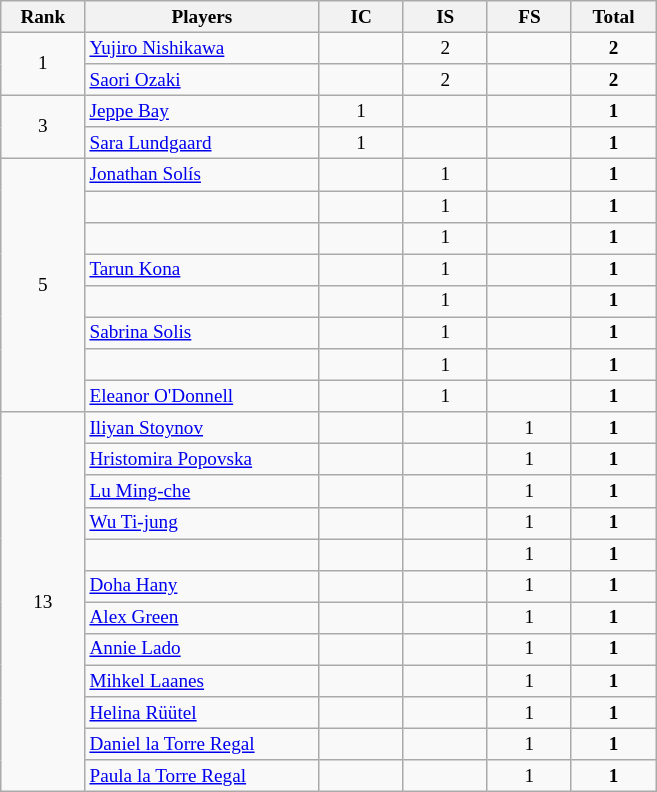<table class="wikitable" style="font-size:80%; text-align:center">
<tr>
<th width="50">Rank</th>
<th width="150">Players</th>
<th width="50">IC</th>
<th width="50">IS</th>
<th width="50">FS</th>
<th width="50">Total</th>
</tr>
<tr>
<td rowspan="2">1</td>
<td align="left"> <a href='#'>Yujiro Nishikawa</a></td>
<td></td>
<td>2</td>
<td></td>
<td><strong>2</strong></td>
</tr>
<tr>
<td align="left"> <a href='#'>Saori Ozaki</a></td>
<td></td>
<td>2</td>
<td></td>
<td><strong>2</strong></td>
</tr>
<tr>
<td rowspan="2">3</td>
<td align="left"> <a href='#'>Jeppe Bay</a></td>
<td>1</td>
<td></td>
<td></td>
<td><strong>1</strong></td>
</tr>
<tr>
<td align="left"> <a href='#'>Sara Lundgaard</a></td>
<td>1</td>
<td></td>
<td></td>
<td><strong>1</strong></td>
</tr>
<tr>
<td rowspan="8">5</td>
<td align="left"> <a href='#'>Jonathan Solís</a></td>
<td></td>
<td>1</td>
<td></td>
<td><strong>1</strong></td>
</tr>
<tr>
<td align="left"> </td>
<td></td>
<td>1</td>
<td></td>
<td><strong>1</strong></td>
</tr>
<tr>
<td align="left"> </td>
<td></td>
<td>1</td>
<td></td>
<td><strong>1</strong></td>
</tr>
<tr>
<td align="left"> <a href='#'>Tarun Kona</a></td>
<td></td>
<td>1</td>
<td></td>
<td><strong>1</strong></td>
</tr>
<tr>
<td align="left"> </td>
<td></td>
<td>1</td>
<td></td>
<td><strong>1</strong></td>
</tr>
<tr>
<td align="left"> <a href='#'>Sabrina Solis</a></td>
<td></td>
<td>1</td>
<td></td>
<td><strong>1</strong></td>
</tr>
<tr>
<td align="left"> </td>
<td></td>
<td>1</td>
<td></td>
<td><strong>1</strong></td>
</tr>
<tr>
<td align="left"> <a href='#'>Eleanor O'Donnell</a></td>
<td></td>
<td>1</td>
<td></td>
<td><strong>1</strong></td>
</tr>
<tr>
<td rowspan="12">13</td>
<td align="left"> <a href='#'>Iliyan Stoynov</a></td>
<td></td>
<td></td>
<td>1</td>
<td><strong>1</strong></td>
</tr>
<tr>
<td align="left"> <a href='#'>Hristomira Popovska</a></td>
<td></td>
<td></td>
<td>1</td>
<td><strong>1</strong></td>
</tr>
<tr>
<td align="left"> <a href='#'>Lu Ming-che</a></td>
<td></td>
<td></td>
<td>1</td>
<td><strong>1</strong></td>
</tr>
<tr>
<td align="left"> <a href='#'>Wu Ti-jung</a></td>
<td></td>
<td></td>
<td>1</td>
<td><strong>1</strong></td>
</tr>
<tr>
<td align="left"></td>
<td></td>
<td></td>
<td>1</td>
<td><strong>1</strong></td>
</tr>
<tr>
<td align="left"> <a href='#'>Doha Hany</a></td>
<td></td>
<td></td>
<td>1</td>
<td><strong>1</strong></td>
</tr>
<tr>
<td align="left"> <a href='#'>Alex Green</a></td>
<td></td>
<td></td>
<td>1</td>
<td><strong>1</strong></td>
</tr>
<tr>
<td align="left"> <a href='#'>Annie Lado</a></td>
<td></td>
<td></td>
<td>1</td>
<td><strong>1</strong></td>
</tr>
<tr>
<td align="left"> <a href='#'>Mihkel Laanes</a></td>
<td></td>
<td></td>
<td>1</td>
<td><strong>1</strong></td>
</tr>
<tr>
<td align="left"> <a href='#'>Helina Rüütel</a></td>
<td></td>
<td></td>
<td>1</td>
<td><strong>1</strong></td>
</tr>
<tr>
<td align="left"> <a href='#'>Daniel la Torre Regal</a></td>
<td></td>
<td></td>
<td>1</td>
<td><strong>1</strong></td>
</tr>
<tr>
<td align="left"> <a href='#'>Paula la Torre Regal</a></td>
<td></td>
<td></td>
<td>1</td>
<td><strong>1</strong></td>
</tr>
</table>
